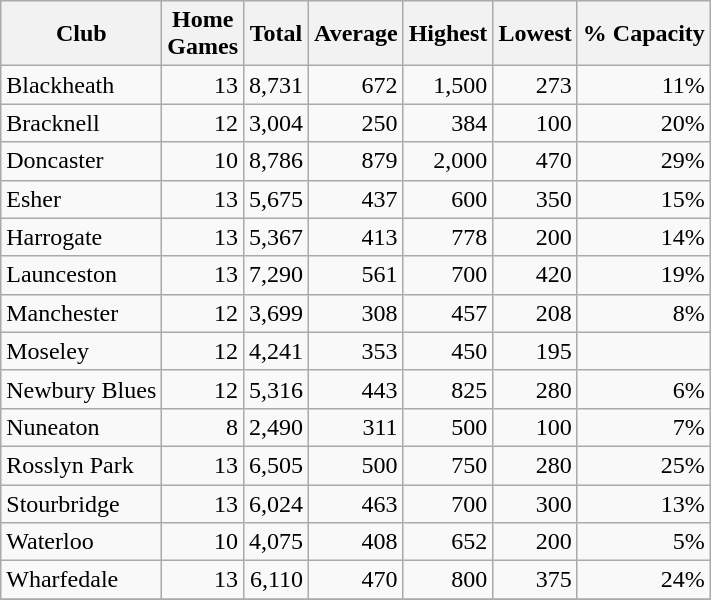<table class="wikitable sortable" style="text-align:right">
<tr>
<th>Club</th>
<th>Home<br>Games</th>
<th>Total</th>
<th>Average</th>
<th>Highest</th>
<th>Lowest</th>
<th>% Capacity</th>
</tr>
<tr>
<td style="text-align:left">Blackheath</td>
<td>13</td>
<td>8,731</td>
<td>672</td>
<td>1,500</td>
<td>273</td>
<td>11%</td>
</tr>
<tr>
<td style="text-align:left">Bracknell</td>
<td>12</td>
<td>3,004</td>
<td>250</td>
<td>384</td>
<td>100</td>
<td>20%</td>
</tr>
<tr>
<td style="text-align:left">Doncaster</td>
<td>10</td>
<td>8,786</td>
<td>879</td>
<td>2,000</td>
<td>470</td>
<td>29%</td>
</tr>
<tr>
<td style="text-align:left">Esher</td>
<td>13</td>
<td>5,675</td>
<td>437</td>
<td>600</td>
<td>350</td>
<td>15%</td>
</tr>
<tr>
<td style="text-align:left">Harrogate</td>
<td>13</td>
<td>5,367</td>
<td>413</td>
<td>778</td>
<td>200</td>
<td>14%</td>
</tr>
<tr>
<td style="text-align:left">Launceston</td>
<td>13</td>
<td>7,290</td>
<td>561</td>
<td>700</td>
<td>420</td>
<td>19%</td>
</tr>
<tr>
<td style="text-align:left">Manchester</td>
<td>12</td>
<td>3,699</td>
<td>308</td>
<td>457</td>
<td>208</td>
<td>8%</td>
</tr>
<tr>
<td style="text-align:left">Moseley</td>
<td>12</td>
<td>4,241</td>
<td>353</td>
<td>450</td>
<td>195</td>
<td></td>
</tr>
<tr>
<td style="text-align:left">Newbury Blues</td>
<td>12</td>
<td>5,316</td>
<td>443</td>
<td>825</td>
<td>280</td>
<td>6%</td>
</tr>
<tr>
<td style="text-align:left">Nuneaton</td>
<td>8</td>
<td>2,490</td>
<td>311</td>
<td>500</td>
<td>100</td>
<td>7%</td>
</tr>
<tr>
<td style="text-align:left">Rosslyn Park</td>
<td>13</td>
<td>6,505</td>
<td>500</td>
<td>750</td>
<td>280</td>
<td>25%</td>
</tr>
<tr>
<td style="text-align:left">Stourbridge</td>
<td>13</td>
<td>6,024</td>
<td>463</td>
<td>700</td>
<td>300</td>
<td>13%</td>
</tr>
<tr>
<td style="text-align:left">Waterloo</td>
<td>10</td>
<td>4,075</td>
<td>408</td>
<td>652</td>
<td>200</td>
<td>5%</td>
</tr>
<tr>
<td style="text-align:left">Wharfedale</td>
<td>13</td>
<td>6,110</td>
<td>470</td>
<td>800</td>
<td>375</td>
<td>24%</td>
</tr>
<tr>
</tr>
</table>
